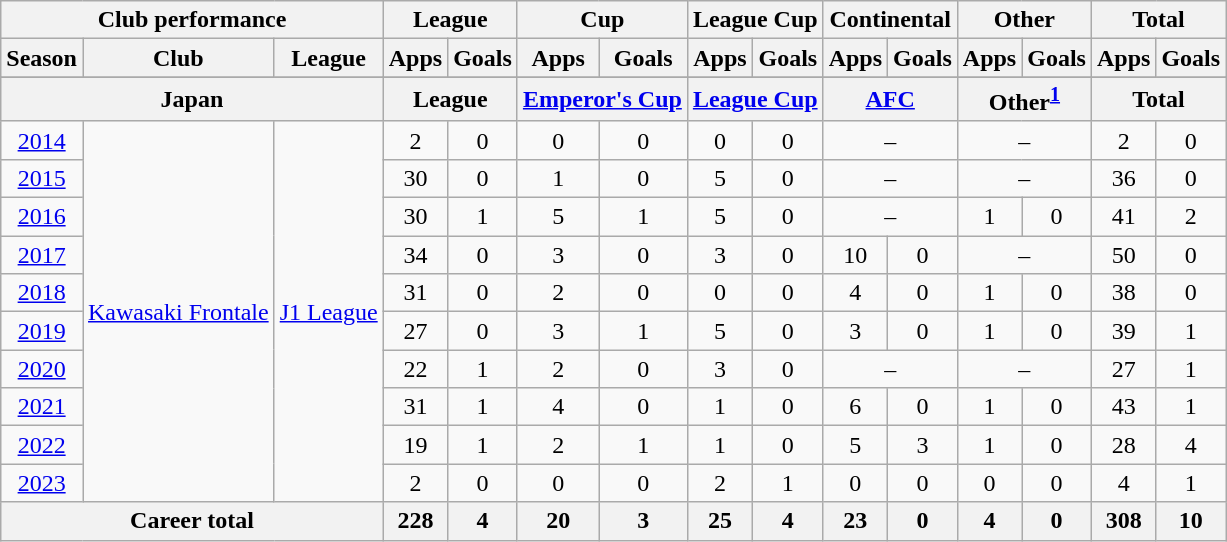<table class="wikitable" style="text-align:center">
<tr>
<th colspan=3>Club performance</th>
<th colspan=2>League</th>
<th colspan=2>Cup</th>
<th colspan=2>League Cup</th>
<th colspan=2>Continental</th>
<th colspan=2>Other</th>
<th colspan=2>Total</th>
</tr>
<tr>
<th>Season</th>
<th>Club</th>
<th>League</th>
<th>Apps</th>
<th>Goals</th>
<th>Apps</th>
<th>Goals</th>
<th>Apps</th>
<th>Goals</th>
<th>Apps</th>
<th>Goals</th>
<th>Apps</th>
<th>Goals</th>
<th>Apps</th>
<th>Goals</th>
</tr>
<tr>
</tr>
<tr>
<th colspan=3>Japan</th>
<th colspan=2>League</th>
<th colspan=2><a href='#'>Emperor's Cup</a></th>
<th colspan=2><a href='#'>League Cup</a></th>
<th colspan=2><a href='#'>AFC</a></th>
<th colspan="2">Other<sup><a href='#'>1</a></sup></th>
<th colspan=2>Total</th>
</tr>
<tr>
<td><a href='#'>2014</a></td>
<td rowspan="10"><a href='#'>Kawasaki Frontale</a></td>
<td rowspan="10"><a href='#'>J1 League</a></td>
<td>2</td>
<td>0</td>
<td>0</td>
<td>0</td>
<td>0</td>
<td>0</td>
<td colspan="2">–</td>
<td colspan="2">–</td>
<td>2</td>
<td>0</td>
</tr>
<tr>
<td><a href='#'>2015</a></td>
<td>30</td>
<td>0</td>
<td>1</td>
<td>0</td>
<td>5</td>
<td>0</td>
<td colspan="2">–</td>
<td colspan="2">–</td>
<td>36</td>
<td>0</td>
</tr>
<tr>
<td><a href='#'>2016</a></td>
<td>30</td>
<td>1</td>
<td>5</td>
<td>1</td>
<td>5</td>
<td>0</td>
<td colspan="2">–</td>
<td>1</td>
<td>0</td>
<td>41</td>
<td>2</td>
</tr>
<tr>
<td><a href='#'>2017</a></td>
<td>34</td>
<td>0</td>
<td>3</td>
<td>0</td>
<td>3</td>
<td>0</td>
<td>10</td>
<td>0</td>
<td colspan="2">–</td>
<td>50</td>
<td>0</td>
</tr>
<tr>
<td><a href='#'>2018</a></td>
<td>31</td>
<td>0</td>
<td>2</td>
<td>0</td>
<td>0</td>
<td>0</td>
<td>4</td>
<td>0</td>
<td>1</td>
<td>0</td>
<td>38</td>
<td>0</td>
</tr>
<tr>
<td><a href='#'>2019</a></td>
<td>27</td>
<td>0</td>
<td>3</td>
<td>1</td>
<td>5</td>
<td>0</td>
<td>3</td>
<td>0</td>
<td>1</td>
<td>0</td>
<td>39</td>
<td>1</td>
</tr>
<tr>
<td><a href='#'>2020</a></td>
<td>22</td>
<td>1</td>
<td>2</td>
<td>0</td>
<td>3</td>
<td>0</td>
<td colspan="2">–</td>
<td colspan="2">–</td>
<td>27</td>
<td>1</td>
</tr>
<tr>
<td><a href='#'>2021</a></td>
<td>31</td>
<td>1</td>
<td>4</td>
<td>0</td>
<td>1</td>
<td>0</td>
<td>6</td>
<td>0</td>
<td>1</td>
<td>0</td>
<td>43</td>
<td>1</td>
</tr>
<tr>
<td><a href='#'>2022</a></td>
<td>19</td>
<td>1</td>
<td>2</td>
<td>1</td>
<td>1</td>
<td>0</td>
<td>5</td>
<td>3</td>
<td>1</td>
<td>0</td>
<td>28</td>
<td>4</td>
</tr>
<tr>
<td><a href='#'>2023</a></td>
<td>2</td>
<td>0</td>
<td>0</td>
<td>0</td>
<td>2</td>
<td>1</td>
<td>0</td>
<td>0</td>
<td>0</td>
<td>0</td>
<td>4</td>
<td>1</td>
</tr>
<tr>
<th colspan=3>Career total</th>
<th>228</th>
<th>4</th>
<th>20</th>
<th>3</th>
<th>25</th>
<th>4</th>
<th>23</th>
<th>0</th>
<th>4</th>
<th>0</th>
<th>308</th>
<th>10</th>
</tr>
</table>
